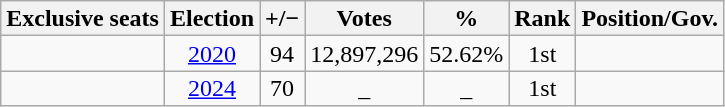<table class="wikitable" style="text-align:center; font-size:100%; line-height:16px;">
<tr>
<th>Exclusive seats</th>
<th>Election</th>
<th>+/−</th>
<th>Votes</th>
<th>%</th>
<th>Rank</th>
<th>Position/Gov.</th>
</tr>
<tr>
<td></td>
<td><a href='#'>2020</a></td>
<td> 94</td>
<td>12,897,296</td>
<td>52.62%</td>
<td>1st</td>
<td></td>
</tr>
<tr>
<td></td>
<td><a href='#'>2024</a></td>
<td> 70</td>
<td>_</td>
<td>_</td>
<td>1st</td>
<td></td>
</tr>
</table>
